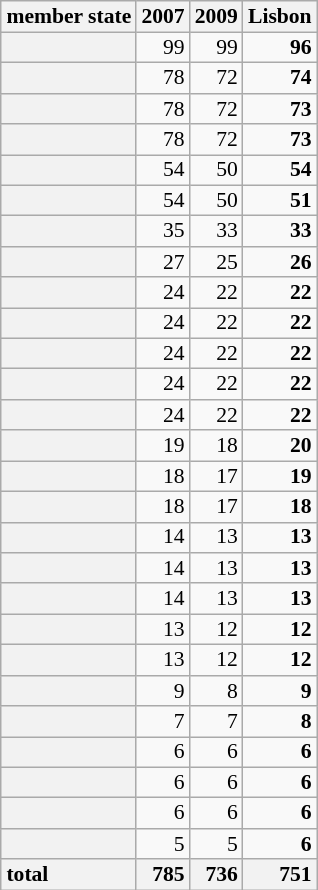<table class="wikitable"  style="float:right; font-size:90%; white-space:nowrap; margin-left:10px; clear:right;">
<tr>
<th style="line-height:95%">member state</th>
<th style="line-height:95%">2007</th>
<th style="line-height:95%">2009</th>
<th style="line-height:95%">Lisbon</th>
</tr>
<tr>
<th style="line-height:95%; text-align:left"></th>
<td style="line-height:95%; text-align:right">99</td>
<td style="line-height:95%; text-align:right">99</td>
<td style="line-height:95%; text-align:right; font-weight:bold">96</td>
</tr>
<tr>
<th style="line-height:95%; text-align:left"></th>
<td style="line-height:95%; text-align:right">78</td>
<td style="line-height:95%; text-align:right">72</td>
<td style="line-height:95%; text-align:right; font-weight:bold">74</td>
</tr>
<tr>
<th style="line-height:95%; text-align:left"></th>
<td style="line-height:95%; text-align:right">78</td>
<td style="line-height:95%; text-align:right">72</td>
<td style="line-height:95%; text-align:right; font-weight:bold">73</td>
</tr>
<tr>
<th style="line-height:95%; text-align:left"></th>
<td style="line-height:95%; text-align:right">78</td>
<td style="line-height:95%; text-align:right">72</td>
<td style="line-height:95%; text-align:right; font-weight:bold">73</td>
</tr>
<tr>
<th style="line-height:95%; text-align:left"></th>
<td style="line-height:95%; text-align:right">54</td>
<td style="line-height:95%; text-align:right">50</td>
<td style="line-height:95%; text-align:right; font-weight:bold">54</td>
</tr>
<tr>
<th style="line-height:95%; text-align:left"></th>
<td style="line-height:95%; text-align:right">54</td>
<td style="line-height:95%; text-align:right">50</td>
<td style="line-height:95%; text-align:right; font-weight:bold">51</td>
</tr>
<tr>
<th style="line-height:95%; text-align:left"></th>
<td style="line-height:95%; text-align:right">35</td>
<td style="line-height:95%; text-align:right">33</td>
<td style="line-height:95%; text-align:right; font-weight:bold">33</td>
</tr>
<tr>
<th style="line-height:95%; text-align:left"></th>
<td style="line-height:95%; text-align:right">27</td>
<td style="line-height:95%; text-align:right">25</td>
<td style="line-height:95%; text-align:right; font-weight:bold">26</td>
</tr>
<tr>
<th style="line-height:95%; text-align:left"></th>
<td style="line-height:95%; text-align:right">24</td>
<td style="line-height:95%; text-align:right">22</td>
<td style="line-height:95%; text-align:right; font-weight:bold">22</td>
</tr>
<tr>
<th style="line-height:95%; text-align:left"></th>
<td style="line-height:95%; text-align:right">24</td>
<td style="line-height:95%; text-align:right">22</td>
<td style="line-height:95%; text-align:right; font-weight:bold">22</td>
</tr>
<tr>
<th style="line-height:95%; text-align:left"></th>
<td style="line-height:95%; text-align:right">24</td>
<td style="line-height:95%; text-align:right">22</td>
<td style="line-height:95%; text-align:right; font-weight:bold">22</td>
</tr>
<tr>
<th style="line-height:95%; text-align:left"></th>
<td style="line-height:95%; text-align:right">24</td>
<td style="line-height:95%; text-align:right">22</td>
<td style="line-height:95%; text-align:right; font-weight:bold">22</td>
</tr>
<tr>
<th style="line-height:95%; text-align:left"></th>
<td style="line-height:95%; text-align:right">24</td>
<td style="line-height:95%; text-align:right">22</td>
<td style="line-height:95%; text-align:right; font-weight:bold">22</td>
</tr>
<tr>
<th style="line-height:95%; text-align:left"></th>
<td style="line-height:95%; text-align:right">19</td>
<td style="line-height:95%; text-align:right">18</td>
<td style="line-height:95%; text-align:right; font-weight:bold">20</td>
</tr>
<tr>
<th style="line-height:95%; text-align:left"></th>
<td style="line-height:95%; text-align:right">18</td>
<td style="line-height:95%; text-align:right">17</td>
<td style="line-height:95%; text-align:right; font-weight:bold">19</td>
</tr>
<tr>
<th style="line-height:95%; text-align:left"></th>
<td style="line-height:95%; text-align:right">18</td>
<td style="line-height:95%; text-align:right">17</td>
<td style="line-height:95%; text-align:right; font-weight:bold">18</td>
</tr>
<tr>
<th style="line-height:95%; text-align:left"></th>
<td style="line-height:95%; text-align:right">14</td>
<td style="line-height:95%; text-align:right">13</td>
<td style="line-height:95%; text-align:right; font-weight:bold">13</td>
</tr>
<tr>
<th style="line-height:95%; text-align:left"></th>
<td style="line-height:95%; text-align:right">14</td>
<td style="line-height:95%; text-align:right">13</td>
<td style="line-height:95%; text-align:right; font-weight:bold">13</td>
</tr>
<tr>
<th style="line-height:95%; text-align:left"></th>
<td style="line-height:95%; text-align:right">14</td>
<td style="line-height:95%; text-align:right">13</td>
<td style="line-height:95%; text-align:right; font-weight:bold">13</td>
</tr>
<tr>
<th style="line-height:95%; text-align:left"></th>
<td style="line-height:95%; text-align:right">13</td>
<td style="line-height:95%; text-align:right">12</td>
<td style="line-height:95%; text-align:right; font-weight:bold">12</td>
</tr>
<tr>
<th style="line-height:95%; text-align:left"></th>
<td style="line-height:95%; text-align:right">13</td>
<td style="line-height:95%; text-align:right">12</td>
<td style="line-height:95%; text-align:right; font-weight:bold">12</td>
</tr>
<tr>
<th style="line-height:95%; text-align:left"></th>
<td style="line-height:95%; text-align:right">9</td>
<td style="line-height:95%; text-align:right">8</td>
<td style="line-height:95%; text-align:right; font-weight:bold">9</td>
</tr>
<tr>
<th style="line-height:95%; text-align:left"></th>
<td style="line-height:95%; text-align:right">7</td>
<td style="line-height:95%; text-align:right">7</td>
<td style="line-height:95%; text-align:right; font-weight:bold">8</td>
</tr>
<tr>
<th style="line-height:95%; text-align:left"></th>
<td style="line-height:95%; text-align:right">6</td>
<td style="line-height:95%; text-align:right">6</td>
<td style="line-height:95%; text-align:right; font-weight:bold">6</td>
</tr>
<tr>
<th style="line-height:95%; text-align:left"></th>
<td style="line-height:95%; text-align:right">6</td>
<td style="line-height:95%; text-align:right">6</td>
<td style="line-height:95%; text-align:right; font-weight:bold">6</td>
</tr>
<tr>
<th style="line-height:95%; text-align:left"></th>
<td style="line-height:95%; text-align:right">6</td>
<td style="line-height:95%; text-align:right">6</td>
<td style="line-height:95%; text-align:right; font-weight:bold">6</td>
</tr>
<tr>
<th style="line-height:95%; text-align:left"></th>
<td style="line-height:95%; text-align:right">5</td>
<td style="line-height:95%; text-align:right">5</td>
<td style="line-height:95%; text-align:right; font-weight:bold">6</td>
</tr>
<tr>
<th style="line-height:95%; text-align:left">total</th>
<th style="line-height:95%; text-align:right">785</th>
<th style="line-height:95%; text-align:right">736</th>
<th style="line-height:95%; text-align:right">751</th>
</tr>
</table>
